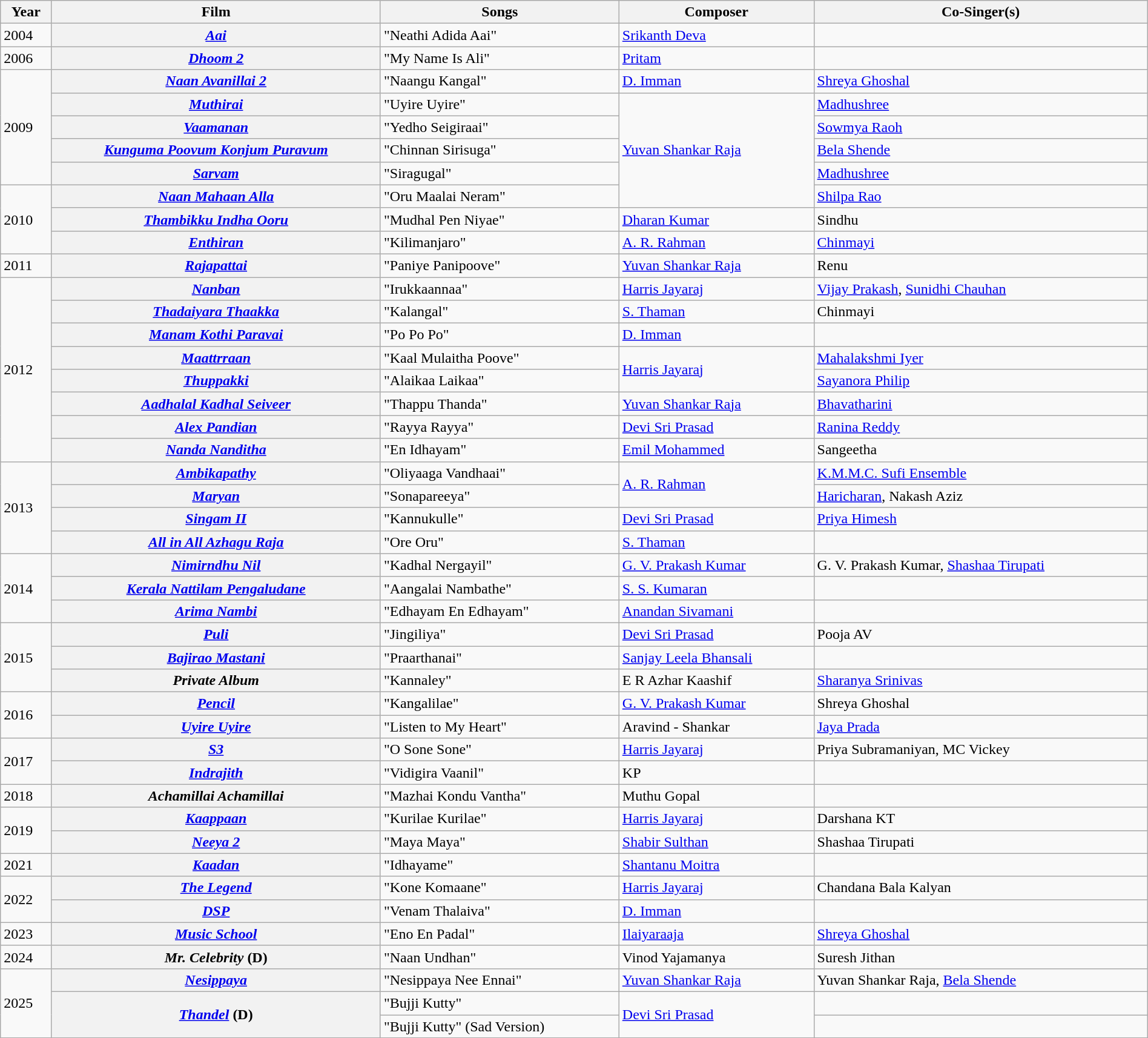<table class="wikitable sortable" width="100%">
<tr>
<th>Year</th>
<th>Film</th>
<th>Songs</th>
<th>Composer</th>
<th>Co-Singer(s)</th>
</tr>
<tr>
<td>2004</td>
<th><em><a href='#'>Aai</a></em></th>
<td>"Neathi Adida Aai"</td>
<td><a href='#'>Srikanth Deva</a></td>
<td></td>
</tr>
<tr>
<td>2006</td>
<th><em><a href='#'>Dhoom 2</a></em></th>
<td>"My Name Is Ali"</td>
<td><a href='#'>Pritam</a></td>
<td></td>
</tr>
<tr>
<td rowspan="5">2009</td>
<th><em><a href='#'>Naan Avanillai 2</a></em></th>
<td>"Naangu Kangal"</td>
<td><a href='#'>D. Imman</a></td>
<td><a href='#'>Shreya Ghoshal</a></td>
</tr>
<tr>
<th><em><a href='#'>Muthirai</a></em></th>
<td>"Uyire Uyire"</td>
<td rowspan="5"><a href='#'>Yuvan Shankar Raja</a></td>
<td><a href='#'>Madhushree</a></td>
</tr>
<tr>
<th><em><a href='#'>Vaamanan</a></em></th>
<td>"Yedho Seigiraai"</td>
<td><a href='#'>Sowmya Raoh</a></td>
</tr>
<tr>
<th><em><a href='#'>Kunguma Poovum Konjum Puravum</a></em></th>
<td>"Chinnan Sirisuga"</td>
<td><a href='#'>Bela Shende</a></td>
</tr>
<tr>
<th><em><a href='#'>Sarvam</a></em></th>
<td>"Siragugal"</td>
<td><a href='#'>Madhushree</a></td>
</tr>
<tr>
<td rowspan= 3>2010</td>
<th><em><a href='#'>Naan Mahaan Alla</a></em></th>
<td>"Oru Maalai Neram"</td>
<td><a href='#'>Shilpa Rao</a></td>
</tr>
<tr>
<th><em><a href='#'>Thambikku Indha Ooru</a></em></th>
<td>"Mudhal Pen Niyae"</td>
<td><a href='#'>Dharan Kumar</a></td>
<td>Sindhu</td>
</tr>
<tr>
<th><em><a href='#'>Enthiran</a></em></th>
<td>"Kilimanjaro"</td>
<td><a href='#'>A. R. Rahman</a></td>
<td><a href='#'>Chinmayi</a></td>
</tr>
<tr>
<td rowspan= 1>2011</td>
<th><em><a href='#'>Rajapattai</a></em></th>
<td>"Paniye Panipoove"</td>
<td><a href='#'>Yuvan Shankar Raja</a></td>
<td>Renu</td>
</tr>
<tr>
<td rowspan="8">2012</td>
<th><em><a href='#'>Nanban</a></em></th>
<td>"Irukkaannaa"</td>
<td><a href='#'>Harris Jayaraj</a></td>
<td><a href='#'>Vijay Prakash</a>, <a href='#'>Sunidhi Chauhan</a></td>
</tr>
<tr>
<th><em><a href='#'>Thadaiyara Thaakka</a></em></th>
<td>"Kalangal"</td>
<td><a href='#'>S. Thaman</a></td>
<td>Chinmayi</td>
</tr>
<tr>
<th><em><a href='#'>Manam Kothi Paravai</a></em></th>
<td>"Po Po Po"</td>
<td><a href='#'>D. Imman</a></td>
<td></td>
</tr>
<tr>
<th><em><a href='#'>Maattrraan</a></em></th>
<td>"Kaal Mulaitha Poove"</td>
<td rowspan="2"><a href='#'>Harris Jayaraj</a></td>
<td><a href='#'>Mahalakshmi Iyer</a></td>
</tr>
<tr>
<th><em><a href='#'>Thuppakki</a></em></th>
<td>"Alaikaa Laikaa"</td>
<td><a href='#'>Sayanora Philip</a></td>
</tr>
<tr>
<th><em><a href='#'>Aadhalal Kadhal Seiveer</a></em></th>
<td>"Thappu Thanda"</td>
<td><a href='#'>Yuvan Shankar Raja</a></td>
<td><a href='#'>Bhavatharini</a></td>
</tr>
<tr>
<th><em><a href='#'>Alex Pandian</a></em></th>
<td>"Rayya Rayya"</td>
<td><a href='#'>Devi Sri Prasad</a></td>
<td><a href='#'>Ranina Reddy</a></td>
</tr>
<tr>
<th><a href='#'><em>Nanda Nanditha</em></a></th>
<td>"En Idhayam"</td>
<td><a href='#'>Emil Mohammed</a></td>
<td>Sangeetha</td>
</tr>
<tr>
<td rowspan="4">2013</td>
<th><em><a href='#'>Ambikapathy</a></em></th>
<td>"Oliyaaga Vandhaai"</td>
<td rowspan="2"><a href='#'>A. R. Rahman</a></td>
<td><a href='#'>K.M.M.C. Sufi Ensemble</a></td>
</tr>
<tr>
<th><em><a href='#'>Maryan</a></em></th>
<td>"Sonapareeya"</td>
<td><a href='#'>Haricharan</a>, Nakash Aziz</td>
</tr>
<tr>
<th><em><a href='#'>Singam II</a></em></th>
<td>"Kannukulle"</td>
<td><a href='#'>Devi Sri Prasad</a></td>
<td><a href='#'>Priya Himesh</a></td>
</tr>
<tr>
<th><em><a href='#'>All in All Azhagu Raja</a></em></th>
<td>"Ore Oru"</td>
<td><a href='#'>S. Thaman</a></td>
<td></td>
</tr>
<tr>
<td rowspan="3">2014</td>
<th><em><a href='#'>Nimirndhu Nil</a></em></th>
<td>"Kadhal Nergayil"</td>
<td><a href='#'>G. V. Prakash Kumar</a></td>
<td>G. V. Prakash Kumar, <a href='#'>Shashaa Tirupati</a></td>
</tr>
<tr>
<th><em><a href='#'>Kerala Nattilam Pengaludane</a></em></th>
<td>"Aangalai Nambathe"</td>
<td><a href='#'>S. S. Kumaran</a></td>
<td></td>
</tr>
<tr>
<th><em><a href='#'>Arima Nambi</a></em></th>
<td>"Edhayam En Edhayam"</td>
<td><a href='#'>Anandan Sivamani</a></td>
<td></td>
</tr>
<tr>
<td rowspan="3">2015</td>
<th><em><a href='#'>Puli</a></em></th>
<td>"Jingiliya"</td>
<td><a href='#'>Devi Sri Prasad</a></td>
<td>Pooja AV</td>
</tr>
<tr>
<th><em><a href='#'>Bajirao Mastani</a></em></th>
<td>"Praarthanai"</td>
<td><a href='#'>Sanjay Leela Bhansali</a></td>
<td></td>
</tr>
<tr>
<th><em>Private Album</em></th>
<td>"Kannaley"</td>
<td>E R Azhar Kaashif</td>
<td><a href='#'>Sharanya Srinivas</a></td>
</tr>
<tr>
<td rowspan="2">2016</td>
<th><em><a href='#'>Pencil</a></em></th>
<td>"Kangalilae"</td>
<td><a href='#'>G. V. Prakash Kumar</a></td>
<td>Shreya Ghoshal</td>
</tr>
<tr>
<th><em><a href='#'>Uyire Uyire</a></em></th>
<td>"Listen to My Heart"</td>
<td>Aravind - Shankar</td>
<td><a href='#'>Jaya Prada</a></td>
</tr>
<tr>
<td rowspan="2">2017</td>
<th><em><a href='#'>S3</a></em></th>
<td>"O Sone Sone"</td>
<td><a href='#'>Harris Jayaraj</a></td>
<td>Priya Subramaniyan, MC Vickey</td>
</tr>
<tr>
<th><em><a href='#'>Indrajith</a></em></th>
<td>"Vidigira Vaanil"</td>
<td>KP</td>
<td></td>
</tr>
<tr>
<td>2018</td>
<th><em>Achamillai Achamillai</em></th>
<td>"Mazhai Kondu Vantha"</td>
<td>Muthu Gopal</td>
<td></td>
</tr>
<tr>
<td rowspan="2">2019</td>
<th><em><a href='#'>Kaappaan</a></em></th>
<td>"Kurilae Kurilae"</td>
<td><a href='#'>Harris Jayaraj</a></td>
<td>Darshana KT</td>
</tr>
<tr>
<th><em><a href='#'>Neeya 2</a></em></th>
<td>"Maya Maya"</td>
<td><a href='#'>Shabir Sulthan</a></td>
<td>Shashaa Tirupati</td>
</tr>
<tr>
<td>2021</td>
<th><em><a href='#'>Kaadan</a></em></th>
<td>"Idhayame"</td>
<td><a href='#'>Shantanu Moitra</a></td>
<td></td>
</tr>
<tr>
<td rowspan="2">2022</td>
<th><em><a href='#'>The Legend</a></em></th>
<td>"Kone Komaane"</td>
<td><a href='#'>Harris Jayaraj</a></td>
<td>Chandana Bala Kalyan</td>
</tr>
<tr>
<th><em><a href='#'>DSP</a></em></th>
<td>"Venam Thalaiva"</td>
<td><a href='#'>D. Imman</a></td>
<td></td>
</tr>
<tr>
<td>2023</td>
<th><a href='#'><em>Music School</em></a></th>
<td>"Eno En Padal"</td>
<td><a href='#'>Ilaiyaraaja</a></td>
<td><a href='#'>Shreya Ghoshal</a></td>
</tr>
<tr>
<td>2024</td>
<th><em>Mr. Celebrity</em> (D)</th>
<td>"Naan Undhan"</td>
<td>Vinod Yajamanya</td>
<td>Suresh Jithan</td>
</tr>
<tr>
<td rowspan="3">2025</td>
<th><em><a href='#'>Nesippaya</a></em></th>
<td>"Nesippaya Nee Ennai"</td>
<td><a href='#'>Yuvan Shankar Raja</a></td>
<td>Yuvan Shankar Raja, <a href='#'>Bela Shende</a></td>
</tr>
<tr>
<th rowspan="2"><em><a href='#'>Thandel</a></em> (D)</th>
<td>"Bujji Kutty"</td>
<td rowspan="2"><a href='#'>Devi Sri Prasad</a></td>
<td></td>
</tr>
<tr>
<td>"Bujji Kutty" (Sad Version)</td>
<td></td>
</tr>
<tr>
</tr>
</table>
